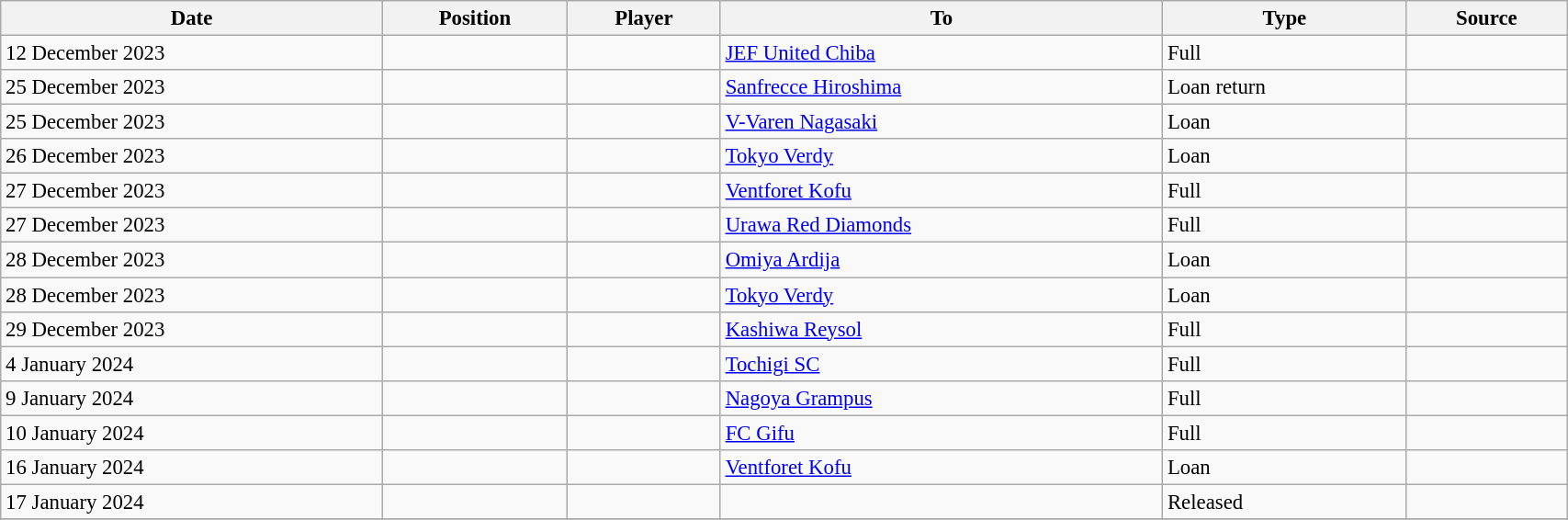<table class="wikitable sortable" style="width:90%; text-align:center; font-size:95%; text-align:left;">
<tr>
<th>Date</th>
<th>Position</th>
<th>Player</th>
<th>To</th>
<th>Type</th>
<th>Source</th>
</tr>
<tr>
<td>12 December 2023</td>
<td></td>
<td></td>
<td> <a href='#'>JEF United Chiba</a></td>
<td>Full</td>
<td></td>
</tr>
<tr>
<td>25 December 2023</td>
<td></td>
<td></td>
<td> <a href='#'>Sanfrecce Hiroshima</a></td>
<td>Loan return</td>
<td></td>
</tr>
<tr>
<td>25 December 2023</td>
<td></td>
<td></td>
<td> <a href='#'>V-Varen Nagasaki</a></td>
<td>Loan</td>
<td></td>
</tr>
<tr>
<td>26 December 2023</td>
<td></td>
<td></td>
<td> <a href='#'>Tokyo Verdy</a></td>
<td>Loan</td>
<td></td>
</tr>
<tr>
<td>27 December 2023</td>
<td></td>
<td></td>
<td> <a href='#'>Ventforet Kofu</a></td>
<td>Full</td>
<td></td>
</tr>
<tr>
<td>27 December 2023</td>
<td></td>
<td></td>
<td> <a href='#'>Urawa Red Diamonds</a></td>
<td>Full</td>
<td></td>
</tr>
<tr>
<td>28 December 2023</td>
<td></td>
<td></td>
<td> <a href='#'>Omiya Ardija</a></td>
<td>Loan</td>
<td></td>
</tr>
<tr>
<td>28 December 2023</td>
<td></td>
<td></td>
<td> <a href='#'>Tokyo Verdy</a></td>
<td>Loan</td>
<td></td>
</tr>
<tr>
<td>29 December 2023</td>
<td></td>
<td></td>
<td> <a href='#'>Kashiwa Reysol</a></td>
<td>Full</td>
<td></td>
</tr>
<tr>
<td>4 January 2024</td>
<td></td>
<td></td>
<td> <a href='#'>Tochigi SC</a></td>
<td>Full</td>
<td></td>
</tr>
<tr>
<td>9 January 2024</td>
<td></td>
<td></td>
<td> <a href='#'>Nagoya Grampus</a></td>
<td>Full</td>
<td></td>
</tr>
<tr>
<td>10 January 2024</td>
<td></td>
<td></td>
<td> <a href='#'>FC Gifu</a></td>
<td>Full</td>
<td></td>
</tr>
<tr>
<td>16 January 2024</td>
<td></td>
<td></td>
<td> <a href='#'>Ventforet Kofu</a></td>
<td>Loan</td>
<td></td>
</tr>
<tr>
<td>17 January 2024</td>
<td></td>
<td></td>
<td></td>
<td>Released</td>
<td></td>
</tr>
<tr>
</tr>
</table>
